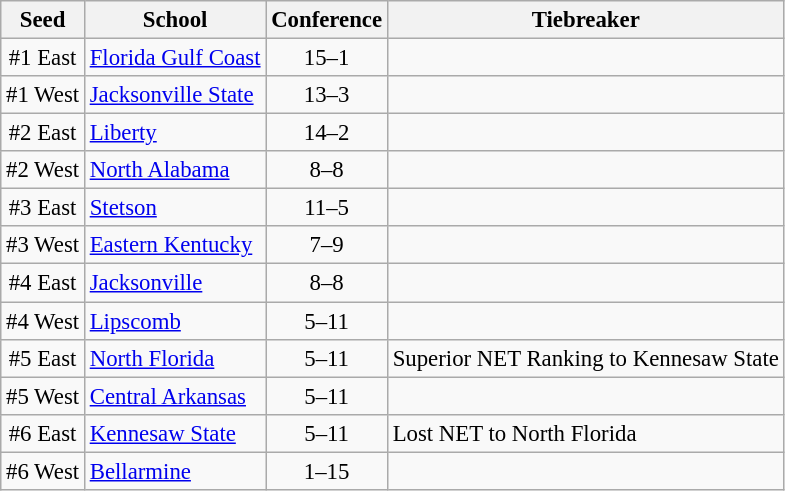<table class="wikitable" style="white-space:nowrap; font-size:95%; text-align:center">
<tr>
<th>Seed</th>
<th>School</th>
<th>Conference</th>
<th>Tiebreaker</th>
</tr>
<tr>
<td>#1 East</td>
<td align="left"><a href='#'>Florida Gulf Coast</a></td>
<td>15–1</td>
<td align="left"></td>
</tr>
<tr>
<td>#1 West</td>
<td align="left"><a href='#'>Jacksonville State</a></td>
<td>13–3</td>
<td align="left"></td>
</tr>
<tr>
<td>#2 East</td>
<td align="left"><a href='#'>Liberty</a></td>
<td>14–2</td>
<td align="left"></td>
</tr>
<tr>
<td>#2 West</td>
<td align="left"><a href='#'>North Alabama</a></td>
<td>8–8</td>
<td align="left"></td>
</tr>
<tr>
<td>#3 East</td>
<td align="left"><a href='#'>Stetson</a></td>
<td>11–5</td>
<td align="left"></td>
</tr>
<tr>
<td>#3 West</td>
<td align="left"><a href='#'>Eastern Kentucky</a></td>
<td>7–9</td>
<td align="left"></td>
</tr>
<tr>
<td>#4 East</td>
<td align="left"><a href='#'>Jacksonville</a></td>
<td>8–8</td>
<td></td>
</tr>
<tr>
<td>#4 West</td>
<td align="left"><a href='#'>Lipscomb</a></td>
<td>5–11</td>
<td align="left"></td>
</tr>
<tr>
<td>#5 East</td>
<td align="left"><a href='#'>North Florida</a></td>
<td>5–11</td>
<td align="left">Superior NET Ranking to Kennesaw State</td>
</tr>
<tr>
<td>#5 West</td>
<td align="left"><a href='#'>Central Arkansas</a></td>
<td>5–11</td>
<td align="left"></td>
</tr>
<tr>
<td>#6 East</td>
<td align="left"><a href='#'>Kennesaw State</a></td>
<td>5–11</td>
<td align="left">Lost NET to North Florida</td>
</tr>
<tr>
<td>#6 West</td>
<td align="left"><a href='#'>Bellarmine</a></td>
<td>1–15</td>
<td align="left"></td>
</tr>
</table>
